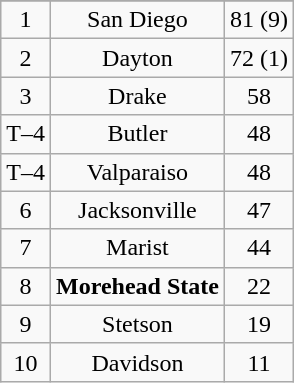<table class="wikitable">
<tr align="center">
</tr>
<tr align="center">
<td>1</td>
<td>San Diego</td>
<td>81 (9)</td>
</tr>
<tr align="center">
<td>2</td>
<td>Dayton</td>
<td>72 (1)</td>
</tr>
<tr align="center">
<td>3</td>
<td>Drake</td>
<td>58</td>
</tr>
<tr align="center">
<td>T–4</td>
<td>Butler</td>
<td>48</td>
</tr>
<tr align="center">
<td>T–4</td>
<td>Valparaiso</td>
<td>48</td>
</tr>
<tr align="center">
<td>6</td>
<td>Jacksonville</td>
<td>47</td>
</tr>
<tr align="center">
<td>7</td>
<td>Marist</td>
<td>44</td>
</tr>
<tr align="center">
<td>8</td>
<td><strong>Morehead State</strong></td>
<td>22</td>
</tr>
<tr align="center">
<td>9</td>
<td>Stetson</td>
<td>19</td>
</tr>
<tr align="center">
<td>10</td>
<td>Davidson</td>
<td>11</td>
</tr>
</table>
